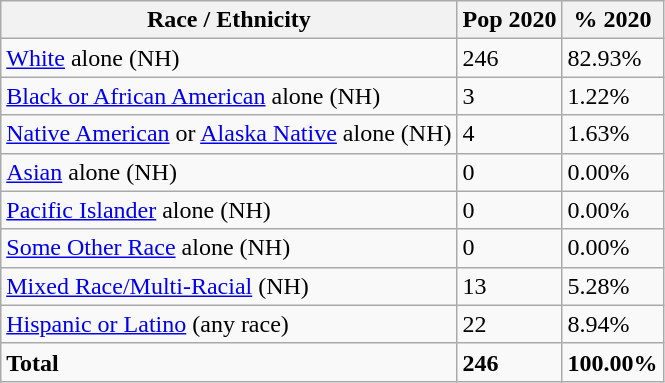<table class="wikitable">
<tr>
<th>Race / Ethnicity</th>
<th>Pop 2020</th>
<th>% 2020</th>
</tr>
<tr>
<td><a href='#'>White</a> alone (NH)</td>
<td>246</td>
<td>82.93%</td>
</tr>
<tr>
<td><a href='#'>Black or African American</a> alone (NH)</td>
<td>3</td>
<td>1.22%</td>
</tr>
<tr>
<td><a href='#'>Native American</a> or <a href='#'>Alaska Native</a> alone (NH)</td>
<td>4</td>
<td>1.63%</td>
</tr>
<tr>
<td><a href='#'>Asian</a> alone (NH)</td>
<td>0</td>
<td>0.00%</td>
</tr>
<tr>
<td><a href='#'>Pacific Islander</a> alone (NH)</td>
<td>0</td>
<td>0.00%</td>
</tr>
<tr>
<td><a href='#'>Some Other Race</a> alone (NH)</td>
<td>0</td>
<td>0.00%</td>
</tr>
<tr>
<td><a href='#'>Mixed Race/Multi-Racial</a> (NH)</td>
<td>13</td>
<td>5.28%</td>
</tr>
<tr>
<td><a href='#'>Hispanic or Latino</a> (any race)</td>
<td>22</td>
<td>8.94%</td>
</tr>
<tr>
<td><strong>Total</strong></td>
<td><strong>246</strong></td>
<td><strong>100.00%</strong></td>
</tr>
</table>
